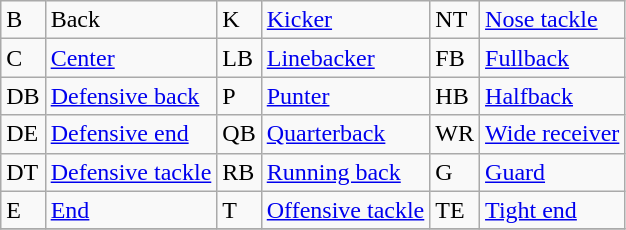<table class="wikitable">
<tr>
<td>B</td>
<td>Back</td>
<td>K</td>
<td><a href='#'>Kicker</a></td>
<td>NT</td>
<td><a href='#'>Nose tackle</a></td>
</tr>
<tr>
<td>C</td>
<td><a href='#'>Center</a></td>
<td>LB</td>
<td><a href='#'>Linebacker</a></td>
<td>FB</td>
<td><a href='#'>Fullback</a></td>
</tr>
<tr>
<td>DB</td>
<td><a href='#'>Defensive back</a></td>
<td>P</td>
<td><a href='#'>Punter</a></td>
<td>HB</td>
<td><a href='#'>Halfback</a></td>
</tr>
<tr>
<td>DE</td>
<td><a href='#'>Defensive end</a></td>
<td>QB</td>
<td><a href='#'>Quarterback</a></td>
<td>WR</td>
<td><a href='#'>Wide receiver</a></td>
</tr>
<tr>
<td>DT</td>
<td><a href='#'>Defensive tackle</a></td>
<td>RB</td>
<td><a href='#'>Running back</a></td>
<td>G</td>
<td><a href='#'>Guard</a></td>
</tr>
<tr>
<td>E</td>
<td><a href='#'>End</a></td>
<td>T</td>
<td><a href='#'>Offensive tackle</a></td>
<td>TE</td>
<td><a href='#'>Tight end</a></td>
</tr>
<tr>
</tr>
</table>
